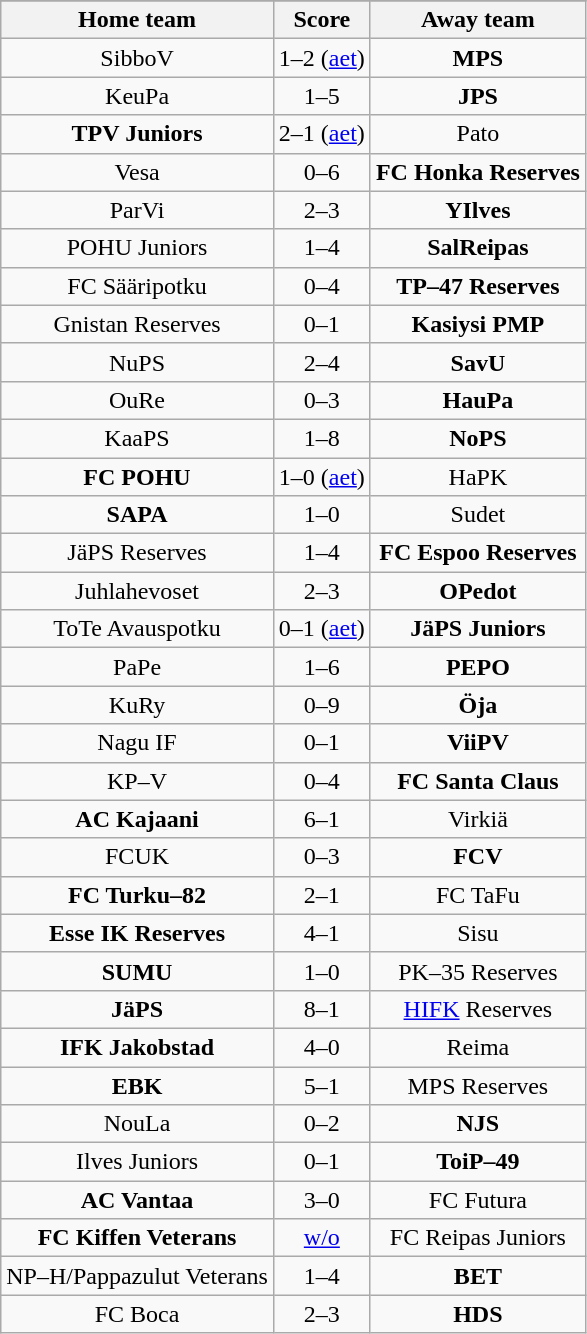<table class="wikitable" style="text-align: center">
<tr>
</tr>
<tr>
<th>Home team</th>
<th>Score</th>
<th>Away team</th>
</tr>
<tr>
<td>SibboV</td>
<td>1–2 (<a href='#'>aet</a>)</td>
<td><strong>MPS</strong></td>
</tr>
<tr>
<td>KeuPa</td>
<td>1–5</td>
<td><strong>JPS</strong></td>
</tr>
<tr>
<td><strong>TPV Juniors</strong></td>
<td>2–1 (<a href='#'>aet</a>)</td>
<td>Pato</td>
</tr>
<tr>
<td>Vesa</td>
<td>0–6</td>
<td><strong>FC Honka Reserves</strong></td>
</tr>
<tr>
<td>ParVi</td>
<td>2–3</td>
<td><strong>YIlves</strong></td>
</tr>
<tr>
<td>POHU Juniors</td>
<td>1–4</td>
<td><strong>SalReipas</strong></td>
</tr>
<tr>
<td>FC Sääripotku</td>
<td>0–4</td>
<td><strong>TP–47 Reserves</strong></td>
</tr>
<tr>
<td>Gnistan Reserves</td>
<td>0–1</td>
<td><strong>Kasiysi PMP</strong></td>
</tr>
<tr>
<td>NuPS</td>
<td>2–4</td>
<td><strong>SavU</strong></td>
</tr>
<tr>
<td>OuRe</td>
<td>0–3</td>
<td><strong>HauPa</strong></td>
</tr>
<tr>
<td>KaaPS</td>
<td>1–8</td>
<td><strong>NoPS</strong></td>
</tr>
<tr>
<td><strong>FC POHU</strong></td>
<td>1–0 (<a href='#'>aet</a>)</td>
<td>HaPK</td>
</tr>
<tr>
<td><strong>SAPA</strong></td>
<td>1–0</td>
<td>Sudet</td>
</tr>
<tr>
<td>JäPS Reserves</td>
<td>1–4</td>
<td><strong>FC Espoo Reserves</strong></td>
</tr>
<tr>
<td>Juhlahevoset</td>
<td>2–3</td>
<td><strong>OPedot</strong></td>
</tr>
<tr>
<td>ToTe Avauspotku</td>
<td>0–1 (<a href='#'>aet</a>)</td>
<td><strong>JäPS Juniors</strong></td>
</tr>
<tr>
<td>PaPe</td>
<td>1–6</td>
<td><strong>PEPO</strong></td>
</tr>
<tr>
<td>KuRy</td>
<td>0–9</td>
<td><strong>Öja</strong></td>
</tr>
<tr>
<td>Nagu IF</td>
<td>0–1</td>
<td><strong>ViiPV</strong></td>
</tr>
<tr>
<td>KP–V</td>
<td>0–4</td>
<td><strong>FC Santa Claus</strong></td>
</tr>
<tr>
<td><strong>AC Kajaani</strong></td>
<td>6–1</td>
<td>Virkiä</td>
</tr>
<tr>
<td>FCUK</td>
<td>0–3</td>
<td><strong>FCV</strong></td>
</tr>
<tr>
<td><strong>FC Turku–82</strong></td>
<td>2–1</td>
<td>FC TaFu</td>
</tr>
<tr>
<td><strong>Esse IK Reserves</strong></td>
<td>4–1</td>
<td>Sisu</td>
</tr>
<tr>
<td><strong>SUMU</strong></td>
<td>1–0</td>
<td>PK–35 Reserves</td>
</tr>
<tr>
<td><strong>JäPS</strong></td>
<td>8–1</td>
<td><a href='#'>HIFK</a> Reserves</td>
</tr>
<tr>
<td><strong>IFK Jakobstad</strong></td>
<td>4–0</td>
<td>Reima</td>
</tr>
<tr>
<td><strong>EBK</strong></td>
<td>5–1</td>
<td>MPS Reserves</td>
</tr>
<tr>
<td>NouLa</td>
<td>0–2</td>
<td><strong>NJS</strong></td>
</tr>
<tr>
<td>Ilves Juniors</td>
<td>0–1</td>
<td><strong>ToiP–49</strong></td>
</tr>
<tr>
<td><strong>AC Vantaa</strong></td>
<td>3–0</td>
<td>FC Futura</td>
</tr>
<tr>
<td><strong>FC Kiffen Veterans</strong></td>
<td><a href='#'>w/o</a></td>
<td>FC Reipas Juniors</td>
</tr>
<tr>
<td>NP–H/Pappazulut Veterans</td>
<td>1–4</td>
<td><strong>BET</strong></td>
</tr>
<tr>
<td>FC Boca</td>
<td>2–3</td>
<td><strong>HDS</strong></td>
</tr>
</table>
